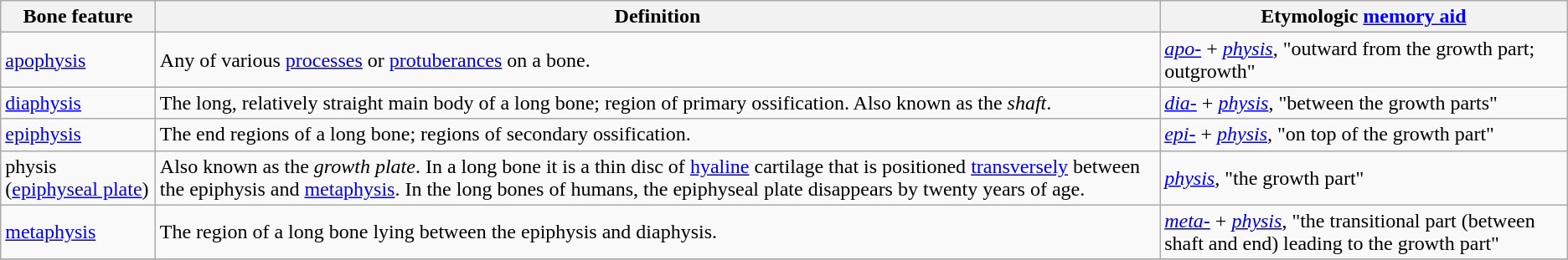<table class="wikitable">
<tr>
<th>Bone feature</th>
<th>Definition</th>
<th>Etymologic <a href='#'>memory aid</a></th>
</tr>
<tr>
<td><a href='#'>apophysis</a></td>
<td>Any of various <a href='#'>processes</a> or <a href='#'>protuberances</a> on a bone.</td>
<td><em><a href='#'>apo-</a></em> + <em><a href='#'>physis</a></em>, "outward from the growth part; outgrowth"</td>
</tr>
<tr>
<td><a href='#'>diaphysis</a></td>
<td>The long, relatively straight main body of a long bone; region of primary ossification.  Also known as the <em>shaft</em>.</td>
<td><em><a href='#'>dia-</a></em> + <em><a href='#'>physis</a></em>, "between the growth parts"</td>
</tr>
<tr>
<td><a href='#'>epiphysis</a></td>
<td>The end regions of a long bone; regions of secondary ossification.</td>
<td><em><a href='#'>epi-</a></em> + <em><a href='#'>physis</a></em>, "on top of the growth part"</td>
</tr>
<tr>
<td>physis (<a href='#'>epiphyseal plate</a>)</td>
<td>Also known as the <em>growth plate</em>. In a long bone it is a thin disc of <a href='#'>hyaline</a> cartilage that is positioned <a href='#'>transversely</a> between the epiphysis and <a href='#'>metaphysis</a>. In the long bones of humans, the epiphyseal plate disappears by twenty years of age.</td>
<td><em><a href='#'>physis</a></em>, "the growth part"</td>
</tr>
<tr>
<td><a href='#'>metaphysis</a></td>
<td>The region of a long bone lying between the epiphysis and diaphysis.</td>
<td><em><a href='#'>meta-</a></em> + <em><a href='#'>physis</a></em>, "the transitional part (between shaft and end) leading to the growth part"</td>
</tr>
<tr>
</tr>
</table>
